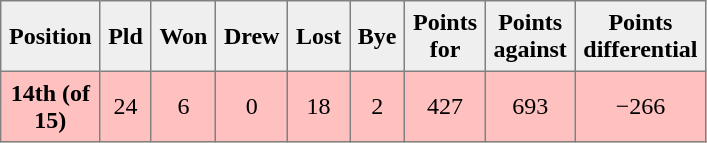<table style=border-collapse:collapse border=1 cellspacing=0 cellpadding=5>
<tr style="text-align:center; background:#efefef;">
<th width=20>Position</th>
<th width=20>Pld</th>
<th width=20>Won</th>
<th width=20>Drew</th>
<th width=20>Lost</th>
<th width=20>Bye</th>
<th width=20>Points for</th>
<th width=20>Points against</th>
<th width=25>Points differential</th>
</tr>
<tr style="text-align:center; background:#ffc0c0;">
<td><strong>14th (of 15)</strong></td>
<td>24</td>
<td>6</td>
<td>0</td>
<td>18</td>
<td>2</td>
<td>427</td>
<td>693</td>
<td>−266</td>
</tr>
</table>
